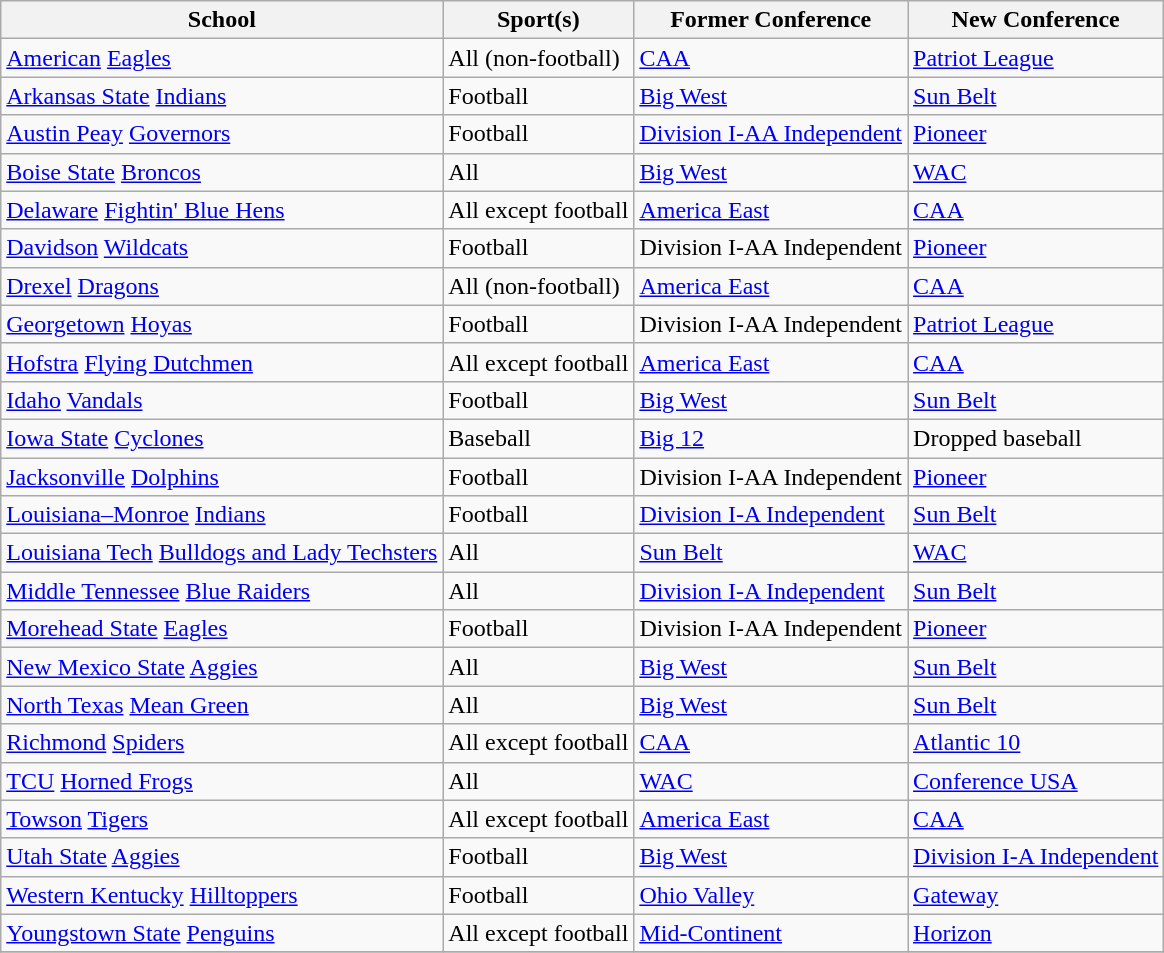<table class="wikitable sortable">
<tr>
<th>School</th>
<th>Sport(s)</th>
<th>Former Conference</th>
<th>New Conference</th>
</tr>
<tr>
<td><a href='#'>American</a> <a href='#'>Eagles</a></td>
<td>All (non-football)</td>
<td><a href='#'>CAA</a></td>
<td><a href='#'>Patriot League</a></td>
</tr>
<tr>
<td><a href='#'>Arkansas State</a> <a href='#'>Indians</a></td>
<td>Football</td>
<td><a href='#'>Big West</a></td>
<td><a href='#'>Sun Belt</a></td>
</tr>
<tr>
<td><a href='#'>Austin Peay</a> <a href='#'>Governors</a></td>
<td>Football</td>
<td><a href='#'>Division I-AA Independent</a></td>
<td><a href='#'>Pioneer</a></td>
</tr>
<tr>
<td><a href='#'>Boise State</a> <a href='#'>Broncos</a></td>
<td>All</td>
<td><a href='#'>Big West</a></td>
<td><a href='#'>WAC</a></td>
</tr>
<tr>
<td><a href='#'>Delaware</a> <a href='#'>Fightin' Blue Hens</a></td>
<td>All except football</td>
<td><a href='#'>America East</a></td>
<td><a href='#'>CAA</a></td>
</tr>
<tr>
<td><a href='#'>Davidson</a> <a href='#'>Wildcats</a></td>
<td>Football</td>
<td>Division I-AA Independent</td>
<td><a href='#'>Pioneer</a></td>
</tr>
<tr>
<td><a href='#'>Drexel</a> <a href='#'>Dragons</a></td>
<td>All (non-football)</td>
<td><a href='#'>America East</a></td>
<td><a href='#'>CAA</a></td>
</tr>
<tr>
<td><a href='#'>Georgetown</a> <a href='#'>Hoyas</a></td>
<td>Football</td>
<td>Division I-AA Independent</td>
<td><a href='#'>Patriot League</a></td>
</tr>
<tr>
<td><a href='#'>Hofstra</a> <a href='#'>Flying Dutchmen</a></td>
<td>All except football</td>
<td><a href='#'>America East</a></td>
<td><a href='#'>CAA</a></td>
</tr>
<tr>
<td><a href='#'>Idaho</a> <a href='#'>Vandals</a></td>
<td>Football</td>
<td><a href='#'>Big West</a></td>
<td><a href='#'>Sun Belt</a></td>
</tr>
<tr>
<td><a href='#'>Iowa State</a> <a href='#'>Cyclones</a></td>
<td>Baseball</td>
<td><a href='#'>Big 12</a></td>
<td>Dropped baseball</td>
</tr>
<tr>
<td><a href='#'>Jacksonville</a> <a href='#'>Dolphins</a></td>
<td>Football</td>
<td>Division I-AA Independent</td>
<td><a href='#'>Pioneer</a></td>
</tr>
<tr>
<td><a href='#'>Louisiana–Monroe</a> <a href='#'>Indians</a></td>
<td>Football</td>
<td><a href='#'>Division I-A Independent</a></td>
<td><a href='#'>Sun Belt</a></td>
</tr>
<tr>
<td><a href='#'>Louisiana Tech</a> <a href='#'>Bulldogs and Lady Techsters</a></td>
<td>All</td>
<td><a href='#'>Sun Belt</a></td>
<td><a href='#'>WAC</a></td>
</tr>
<tr>
<td><a href='#'>Middle Tennessee</a> <a href='#'>Blue Raiders</a></td>
<td>All</td>
<td><a href='#'>Division I-A Independent</a></td>
<td><a href='#'>Sun Belt</a></td>
</tr>
<tr>
<td><a href='#'>Morehead State</a> <a href='#'>Eagles</a></td>
<td>Football</td>
<td>Division I-AA Independent</td>
<td><a href='#'>Pioneer</a></td>
</tr>
<tr>
<td><a href='#'>New Mexico State</a> <a href='#'>Aggies</a></td>
<td>All</td>
<td><a href='#'>Big West</a></td>
<td><a href='#'>Sun Belt</a></td>
</tr>
<tr>
<td><a href='#'>North Texas</a> <a href='#'>Mean Green</a></td>
<td>All</td>
<td><a href='#'>Big West</a></td>
<td><a href='#'>Sun Belt</a></td>
</tr>
<tr>
<td><a href='#'>Richmond</a> <a href='#'>Spiders</a></td>
<td>All except football</td>
<td><a href='#'>CAA</a></td>
<td><a href='#'>Atlantic 10</a></td>
</tr>
<tr>
<td><a href='#'>TCU</a> <a href='#'>Horned Frogs</a></td>
<td>All</td>
<td><a href='#'>WAC</a></td>
<td><a href='#'>Conference USA</a></td>
</tr>
<tr>
<td><a href='#'>Towson</a> <a href='#'>Tigers</a></td>
<td>All except football</td>
<td><a href='#'>America East</a></td>
<td><a href='#'>CAA</a></td>
</tr>
<tr>
<td><a href='#'>Utah State</a> <a href='#'>Aggies</a></td>
<td>Football</td>
<td><a href='#'>Big West</a></td>
<td><a href='#'>Division I-A Independent</a></td>
</tr>
<tr>
<td><a href='#'>Western Kentucky</a> <a href='#'>Hilltoppers</a></td>
<td>Football</td>
<td><a href='#'>Ohio Valley</a></td>
<td><a href='#'>Gateway</a></td>
</tr>
<tr>
<td><a href='#'>Youngstown State</a> <a href='#'>Penguins</a></td>
<td>All except football</td>
<td><a href='#'>Mid-Continent</a></td>
<td><a href='#'>Horizon</a></td>
</tr>
<tr>
</tr>
</table>
